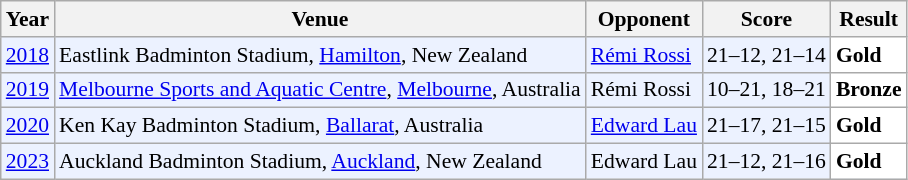<table class="sortable wikitable" style="font-size: 90%;">
<tr>
<th>Year</th>
<th>Venue</th>
<th>Opponent</th>
<th>Score</th>
<th>Result</th>
</tr>
<tr style="background:#ECF2FF">
<td align="center"><a href='#'>2018</a></td>
<td align="left">Eastlink Badminton Stadium, <a href='#'>Hamilton</a>, New Zealand</td>
<td align="left"> <a href='#'>Rémi Rossi</a></td>
<td align="left">21–12, 21–14</td>
<td align="left" bgcolor="#ffffff"> <strong>Gold</strong></td>
</tr>
<tr style="background:#ECF2FF">
<td align="center"><a href='#'>2019</a></td>
<td align="left"><a href='#'>Melbourne Sports and Aquatic Centre</a>, <a href='#'>Melbourne</a>, Australia</td>
<td align="left"> Rémi Rossi</td>
<td align="left">10–21, 18–21</td>
<td align="left" bgcolor="#ffffff"> <strong>Bronze</strong></td>
</tr>
<tr style="background:#ECF2FF">
<td align="center"><a href='#'>2020</a></td>
<td align="left">Ken Kay Badminton Stadium, <a href='#'>Ballarat</a>, Australia</td>
<td align="left"> <a href='#'>Edward Lau</a></td>
<td align="left">21–17, 21–15</td>
<td align="left" bgcolor="#ffffff"> <strong>Gold</strong></td>
</tr>
<tr style="background:#ECF2FF">
<td align="center"><a href='#'>2023</a></td>
<td align="left">Auckland Badminton Stadium, <a href='#'>Auckland</a>, New Zealand</td>
<td align="left"> Edward Lau</td>
<td align="left">21–12, 21–16</td>
<td align="left" bgcolor="#ffffff"> <strong>Gold</strong></td>
</tr>
</table>
